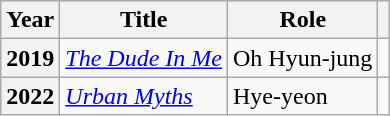<table class="wikitable plainrowheaders sortable">
<tr>
<th scope="col">Year</th>
<th scope="col">Title</th>
<th scope="col">Role</th>
<th scope="col" class="unsortable"></th>
</tr>
<tr>
<th scope="row">2019</th>
<td><em><a href='#'>The Dude In Me</a></em></td>
<td>Oh Hyun-jung</td>
<td style="text-align:center"></td>
</tr>
<tr>
<th scope="row">2022</th>
<td><em><a href='#'>Urban Myths</a></em></td>
<td>Hye-yeon</td>
<td style="text-align:center"></td>
</tr>
</table>
